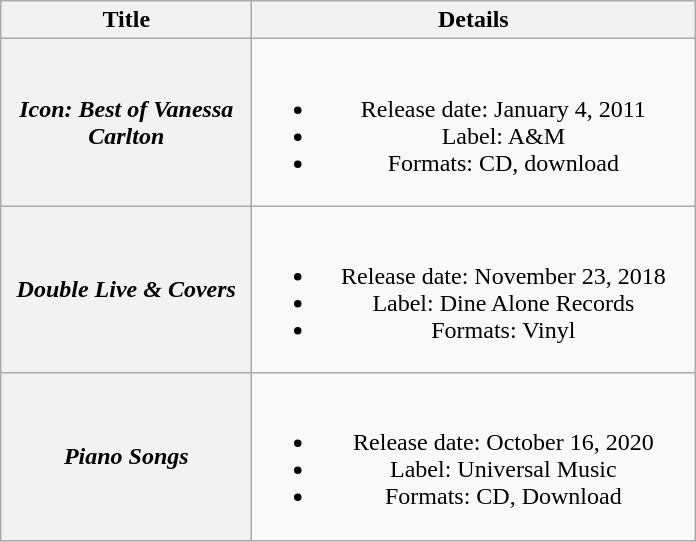<table class="wikitable plainrowheaders" style="text-align:center;">
<tr>
<th style="width:10em;">Title</th>
<th style="width:18em;">Details</th>
</tr>
<tr>
<th scope="row"><em>Icon: Best of Vanessa Carlton</em></th>
<td><br><ul><li>Release date: January 4, 2011</li><li>Label: A&M</li><li>Formats: CD, download</li></ul></td>
</tr>
<tr>
<th scope="row"><em>Double Live & Covers</em></th>
<td><br><ul><li>Release date: November 23, 2018</li><li>Label: Dine Alone Records</li><li>Formats: Vinyl</li></ul></td>
</tr>
<tr>
<th scope="row"><em>Piano Songs</em></th>
<td><br><ul><li>Release date: October 16, 2020</li><li>Label: Universal Music</li><li>Formats: CD, Download</li></ul></td>
</tr>
</table>
